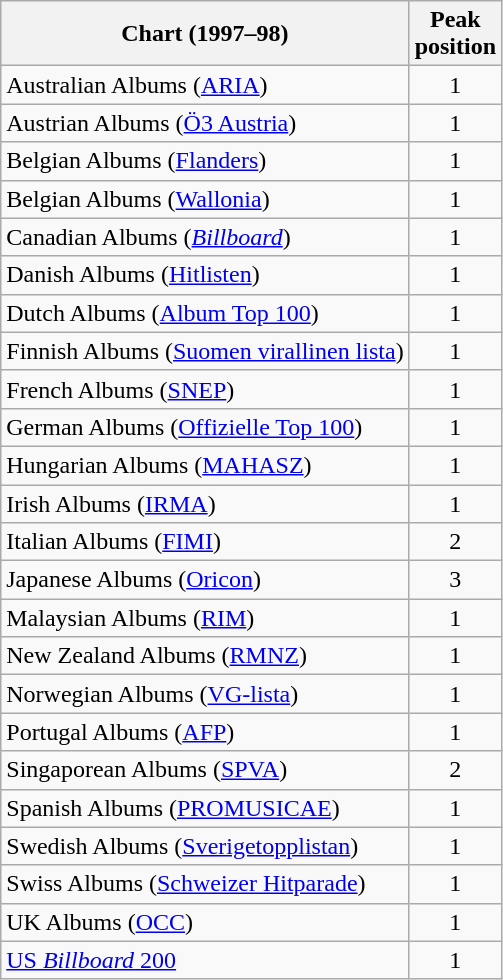<table class="wikitable sortable plainrowheaders" style="text-align:center">
<tr>
<th scope="col">Chart (1997–98)</th>
<th scope="col">Peak<br>position</th>
</tr>
<tr>
<td align="left">Australian Albums (<a href='#'>ARIA</a>)</td>
<td style="text-align:center;">1</td>
</tr>
<tr>
<td align="left">Austrian Albums (<a href='#'>Ö3 Austria</a>)</td>
<td style="text-align:center;">1</td>
</tr>
<tr>
<td align="left">Belgian Albums (<a href='#'>Flanders</a>)</td>
<td style="text-align:center;">1</td>
</tr>
<tr>
<td align="left">Belgian Albums (<a href='#'>Wallonia</a>)</td>
<td style="text-align:center;">1</td>
</tr>
<tr>
<td align="left">Canadian Albums (<a href='#'><em>Billboard</em></a>)</td>
<td style="text-align:center;">1</td>
</tr>
<tr>
<td align="left">Danish Albums (<a href='#'>Hitlisten</a>)</td>
<td style="text-align:center;">1</td>
</tr>
<tr>
<td align="left">Dutch Albums (<a href='#'>Album Top 100</a>)</td>
<td style="text-align:center;">1</td>
</tr>
<tr>
<td align="left">Finnish Albums (<a href='#'>Suomen virallinen lista</a>)</td>
<td style="text-align:center;">1</td>
</tr>
<tr>
<td align="left">French Albums (<a href='#'>SNEP</a>)</td>
<td style="text-align:center;">1</td>
</tr>
<tr>
<td align="left">German Albums (<a href='#'>Offizielle Top 100</a>)</td>
<td style="text-align:center;">1</td>
</tr>
<tr>
<td align="left">Hungarian Albums (<a href='#'>MAHASZ</a>)</td>
<td style="text-align:center;">1</td>
</tr>
<tr>
<td align="left">Irish Albums (<a href='#'>IRMA</a>)</td>
<td style="text-align:center;">1</td>
</tr>
<tr>
<td align="left">Italian Albums (<a href='#'>FIMI</a>)</td>
<td style="text-align:center;">2</td>
</tr>
<tr>
<td align="left">Japanese Albums (<a href='#'>Oricon</a>)</td>
<td style="text-align:center;">3</td>
</tr>
<tr>
<td align="left">Malaysian Albums (<a href='#'>RIM</a>)</td>
<td style="text-align:center;">1</td>
</tr>
<tr>
<td align="left">New Zealand Albums (<a href='#'>RMNZ</a>)</td>
<td style="text-align:center;">1</td>
</tr>
<tr>
<td align="left">Norwegian Albums (<a href='#'>VG-lista</a>)</td>
<td style="text-align:center;">1</td>
</tr>
<tr>
<td align="left">Portugal Albums (<a href='#'>AFP</a>)</td>
<td style="text-align:center;">1</td>
</tr>
<tr>
<td align="left">Singaporean Albums (<a href='#'>SPVA</a>)</td>
<td style="text-align:center;">2</td>
</tr>
<tr>
<td align="left">Spanish Albums (<a href='#'>PROMUSICAE</a>)</td>
<td style="text-align:center;">1</td>
</tr>
<tr>
<td align="left">Swedish Albums (<a href='#'>Sverigetopplistan</a>)</td>
<td style="text-align:center;">1</td>
</tr>
<tr>
<td align="left">Swiss Albums (<a href='#'>Schweizer Hitparade</a>)</td>
<td style="text-align:center;">1</td>
</tr>
<tr>
<td align="left">UK Albums (<a href='#'>OCC</a>)</td>
<td style="text-align:center;">1</td>
</tr>
<tr>
<td align="left"><a href='#'>US <em>Billboard</em> 200</a></td>
<td style="text-align:center;">1</td>
</tr>
</table>
